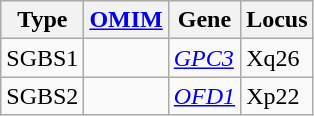<table class="wikitable">
<tr>
<th>Type</th>
<th><a href='#'>OMIM</a></th>
<th>Gene</th>
<th>Locus</th>
</tr>
<tr>
<td>SGBS1</td>
<td></td>
<td><em><a href='#'>GPC3</a></em></td>
<td>Xq26</td>
</tr>
<tr>
<td>SGBS2</td>
<td></td>
<td><em><a href='#'>OFD1</a></em></td>
<td>Xp22</td>
</tr>
</table>
